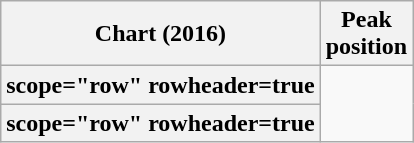<table class="wikitable sortable plainrowheaders">
<tr>
<th>Chart (2016)</th>
<th>Peak<br>position</th>
</tr>
<tr>
<th>scope="row" rowheader=true</th>
</tr>
<tr>
<th>scope="row" rowheader=true</th>
</tr>
</table>
